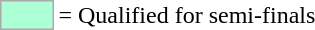<table>
<tr>
<td style="background-color:#ADFFD6; border:1px solid #aaaaaa; width:2em;"></td>
<td>= Qualified for semi-finals</td>
</tr>
</table>
